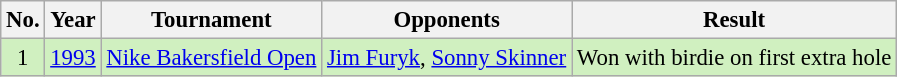<table class="wikitable" style="font-size:95%;">
<tr>
<th>No.</th>
<th>Year</th>
<th>Tournament</th>
<th>Opponents</th>
<th>Result</th>
</tr>
<tr style="background:#D0F0C0;">
<td align=center>1</td>
<td><a href='#'>1993</a></td>
<td><a href='#'>Nike Bakersfield Open</a></td>
<td> <a href='#'>Jim Furyk</a>,  <a href='#'>Sonny Skinner</a></td>
<td>Won with birdie on first extra hole</td>
</tr>
</table>
